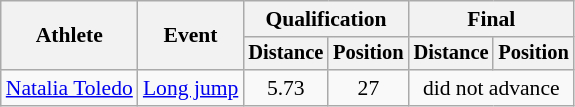<table class=wikitable style="font-size:90%">
<tr>
<th rowspan="2">Athlete</th>
<th rowspan="2">Event</th>
<th colspan="2">Qualification</th>
<th colspan="2">Final</th>
</tr>
<tr style="font-size:95%">
<th>Distance</th>
<th>Position</th>
<th>Distance</th>
<th>Position</th>
</tr>
<tr align=center>
<td align=left><a href='#'>Natalia Toledo</a></td>
<td align=left><a href='#'>Long jump</a></td>
<td>5.73</td>
<td>27</td>
<td colspan=2>did not advance</td>
</tr>
</table>
